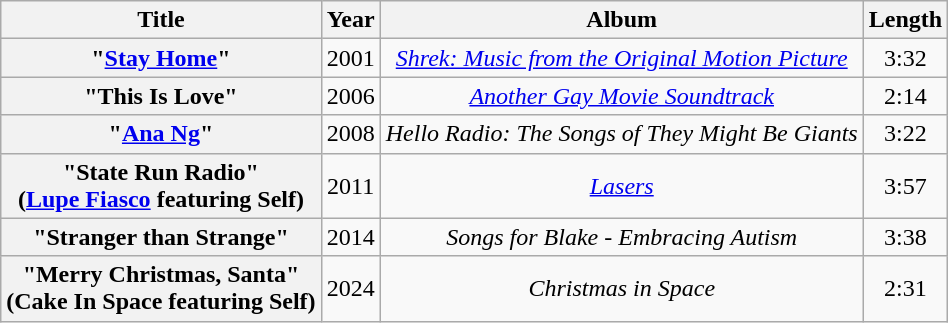<table class="wikitable plainrowheaders" style="text-align:center;">
<tr>
<th>Title</th>
<th>Year</th>
<th>Album</th>
<th>Length</th>
</tr>
<tr>
<th scope="row">"<a href='#'>Stay Home</a>"</th>
<td>2001</td>
<td><em><a href='#'>Shrek: Music from the Original Motion Picture</a></em></td>
<td>3:32</td>
</tr>
<tr>
<th scope="row">"This Is Love"</th>
<td>2006</td>
<td><em><a href='#'>Another Gay Movie Soundtrack</a></em></td>
<td>2:14</td>
</tr>
<tr>
<th scope="row">"<a href='#'>Ana Ng</a>"</th>
<td>2008</td>
<td><em>Hello Radio: The Songs of They Might Be Giants</em></td>
<td>3:22</td>
</tr>
<tr>
<th scope="row">"State Run Radio"<br><span>(<a href='#'>Lupe Fiasco</a> featuring Self)</span></th>
<td>2011</td>
<td><em><a href='#'>Lasers</a></em></td>
<td>3:57</td>
</tr>
<tr>
<th scope="row">"Stranger than Strange"</th>
<td>2014</td>
<td><em>Songs for Blake - Embracing Autism</em></td>
<td>3:38</td>
</tr>
<tr>
<th scope="row">"Merry Christmas, Santa"<br><span>(Cake In Space featuring Self)</span></th>
<td>2024</td>
<td><em>Christmas in Space</em></td>
<td>2:31</td>
</tr>
</table>
